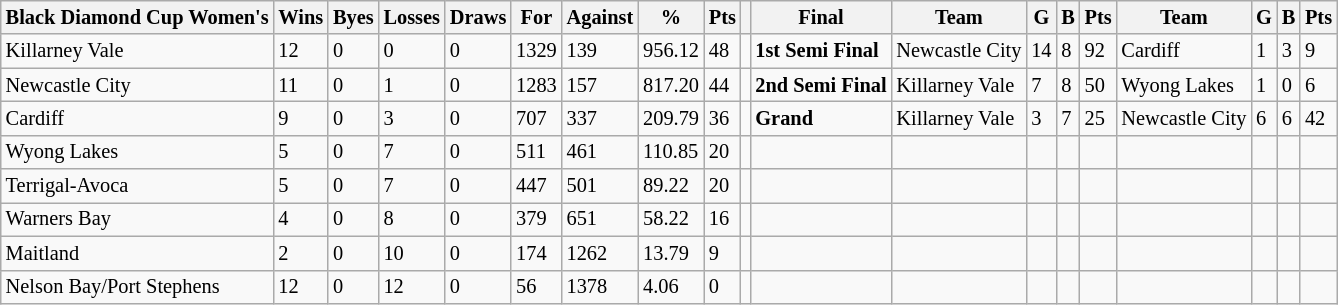<table style="font-size: 85%; text-align: left;" class="wikitable">
<tr>
<th>Black Diamond Cup Women's</th>
<th>Wins</th>
<th>Byes</th>
<th>Losses</th>
<th>Draws</th>
<th>For</th>
<th>Against</th>
<th>%</th>
<th>Pts</th>
<th></th>
<th>Final</th>
<th>Team</th>
<th>G</th>
<th>B</th>
<th>Pts</th>
<th>Team</th>
<th>G</th>
<th>B</th>
<th>Pts</th>
</tr>
<tr>
<td>Killarney Vale</td>
<td>12</td>
<td>0</td>
<td>0</td>
<td>0</td>
<td>1329</td>
<td>139</td>
<td>956.12</td>
<td>48</td>
<td></td>
<td><strong>1st Semi Final</strong></td>
<td>Newcastle City</td>
<td>14</td>
<td>8</td>
<td>92</td>
<td>Cardiff</td>
<td>1</td>
<td>3</td>
<td>9</td>
</tr>
<tr>
<td>Newcastle City</td>
<td>11</td>
<td>0</td>
<td>1</td>
<td>0</td>
<td>1283</td>
<td>157</td>
<td>817.20</td>
<td>44</td>
<td></td>
<td><strong>2nd Semi Final</strong></td>
<td>Killarney Vale</td>
<td>7</td>
<td>8</td>
<td>50</td>
<td>Wyong Lakes</td>
<td>1</td>
<td>0</td>
<td>6</td>
</tr>
<tr>
<td>Cardiff</td>
<td>9</td>
<td>0</td>
<td>3</td>
<td>0</td>
<td>707</td>
<td>337</td>
<td>209.79</td>
<td>36</td>
<td></td>
<td><strong>Grand</strong></td>
<td>Killarney Vale</td>
<td>3</td>
<td>7</td>
<td>25</td>
<td>Newcastle City</td>
<td>6</td>
<td>6</td>
<td>42</td>
</tr>
<tr>
<td>Wyong Lakes</td>
<td>5</td>
<td>0</td>
<td>7</td>
<td>0</td>
<td>511</td>
<td>461</td>
<td>110.85</td>
<td>20</td>
<td></td>
<td></td>
<td></td>
<td></td>
<td></td>
<td></td>
<td></td>
<td></td>
<td></td>
<td></td>
</tr>
<tr>
<td>Terrigal-Avoca</td>
<td>5</td>
<td>0</td>
<td>7</td>
<td>0</td>
<td>447</td>
<td>501</td>
<td>89.22</td>
<td>20</td>
<td></td>
<td></td>
<td></td>
<td></td>
<td></td>
<td></td>
<td></td>
<td></td>
<td></td>
<td></td>
</tr>
<tr>
<td>Warners Bay</td>
<td>4</td>
<td>0</td>
<td>8</td>
<td>0</td>
<td>379</td>
<td>651</td>
<td>58.22</td>
<td>16</td>
<td></td>
<td></td>
<td></td>
<td></td>
<td></td>
<td></td>
<td></td>
<td></td>
<td></td>
<td></td>
</tr>
<tr>
<td>Maitland</td>
<td>2</td>
<td>0</td>
<td>10</td>
<td>0</td>
<td>174</td>
<td>1262</td>
<td>13.79</td>
<td>9</td>
<td></td>
<td></td>
<td></td>
<td></td>
<td></td>
<td></td>
<td></td>
<td></td>
<td></td>
<td></td>
</tr>
<tr>
<td>Nelson Bay/Port Stephens</td>
<td>12</td>
<td>0</td>
<td>12</td>
<td>0</td>
<td>56</td>
<td>1378</td>
<td>4.06</td>
<td>0</td>
<td></td>
<td></td>
<td></td>
<td></td>
<td></td>
<td></td>
<td></td>
<td></td>
<td></td>
<td></td>
</tr>
</table>
